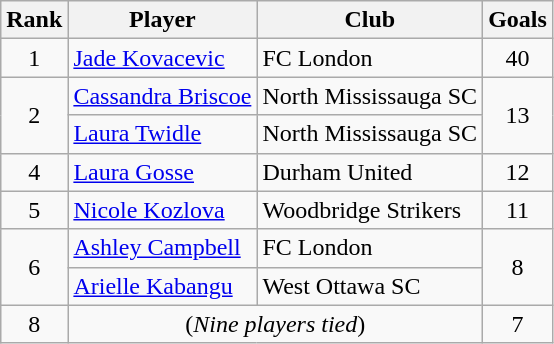<table class="wikitable">
<tr>
<th>Rank</th>
<th>Player</th>
<th>Club</th>
<th>Goals</th>
</tr>
<tr>
<td align=center>1</td>
<td> <a href='#'>Jade Kovacevic</a></td>
<td>FC London</td>
<td align=center>40</td>
</tr>
<tr>
<td align=center rowspan="2">2</td>
<td> <a href='#'>Cassandra Briscoe</a></td>
<td>North Mississauga SC</td>
<td align=center rowspan="2">13</td>
</tr>
<tr>
<td> <a href='#'>Laura Twidle</a></td>
<td>North Mississauga SC</td>
</tr>
<tr>
<td align=center>4</td>
<td> <a href='#'>Laura Gosse</a></td>
<td>Durham United</td>
<td align=center>12</td>
</tr>
<tr>
<td align=center>5</td>
<td> <a href='#'>Nicole Kozlova</a></td>
<td>Woodbridge Strikers</td>
<td align=center>11</td>
</tr>
<tr>
<td align=center rowspan="2">6</td>
<td> <a href='#'>Ashley Campbell</a></td>
<td>FC London</td>
<td align=center rowspan="2">8</td>
</tr>
<tr>
<td> <a href='#'>Arielle Kabangu</a></td>
<td>West Ottawa SC</td>
</tr>
<tr>
<td align=center>8</td>
<td colspan=2 align=center>(<em>Nine players tied</em>)</td>
<td align=center>7</td>
</tr>
</table>
